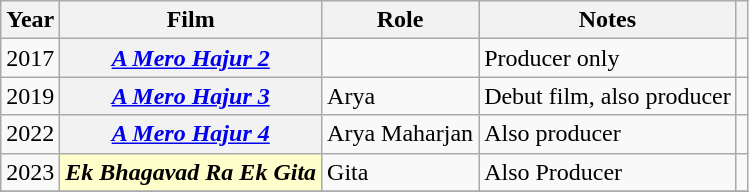<table class="wikitable plainrowheaders sortable" style="text-align:left;">
<tr>
<th>Year</th>
<th>Film</th>
<th>Role</th>
<th scope="col" class="unsortable">Notes</th>
<th scope="col" class="unsortable"></th>
</tr>
<tr>
<td>2017</td>
<th scope="row"><em><a href='#'>A Mero Hajur 2</a></em></th>
<td></td>
<td>Producer only</td>
<td></td>
</tr>
<tr>
<td>2019</td>
<th scope="row"><em><a href='#'>A Mero Hajur 3</a></em></th>
<td>Arya</td>
<td>Debut film, also producer</td>
<td></td>
</tr>
<tr>
<td>2022</td>
<th scope="row"><em><a href='#'>A Mero Hajur 4</a></em></th>
<td>Arya Maharjan</td>
<td>Also producer</td>
<td></td>
</tr>
<tr>
<td>2023</td>
<th scope="row" align="left" style="background:#ffc;"><em>Ek Bhagavad Ra Ek Gita </em></th>
<td>Gita</td>
<td>Also Producer</td>
<td></td>
</tr>
<tr>
</tr>
</table>
